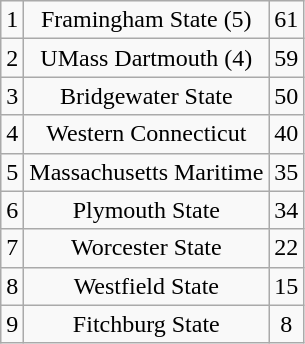<table class="wikitable" style="display: inline-table;">
<tr align="center">
<td>1</td>
<td>Framingham State (5)</td>
<td>61</td>
</tr>
<tr align="center">
<td>2</td>
<td>UMass Dartmouth (4)</td>
<td>59</td>
</tr>
<tr align="center">
<td>3</td>
<td>Bridgewater State</td>
<td>50</td>
</tr>
<tr align="center">
<td>4</td>
<td>Western Connecticut</td>
<td>40</td>
</tr>
<tr align="center">
<td>5</td>
<td>Massachusetts Maritime</td>
<td>35</td>
</tr>
<tr align="center">
<td>6</td>
<td>Plymouth State</td>
<td>34</td>
</tr>
<tr align="center">
<td>7</td>
<td>Worcester State</td>
<td>22</td>
</tr>
<tr align="center">
<td>8</td>
<td>Westfield State</td>
<td>15</td>
</tr>
<tr align="center">
<td>9</td>
<td>Fitchburg State</td>
<td>8</td>
</tr>
</table>
